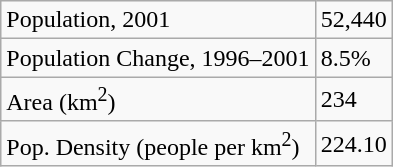<table class="wikitable">
<tr>
<td>Population, 2001</td>
<td>52,440</td>
</tr>
<tr>
<td>Population Change, 1996–2001</td>
<td>8.5%</td>
</tr>
<tr>
<td>Area (km<sup>2</sup>)</td>
<td>234</td>
</tr>
<tr>
<td>Pop. Density (people per km<sup>2</sup>)</td>
<td>224.10</td>
</tr>
</table>
